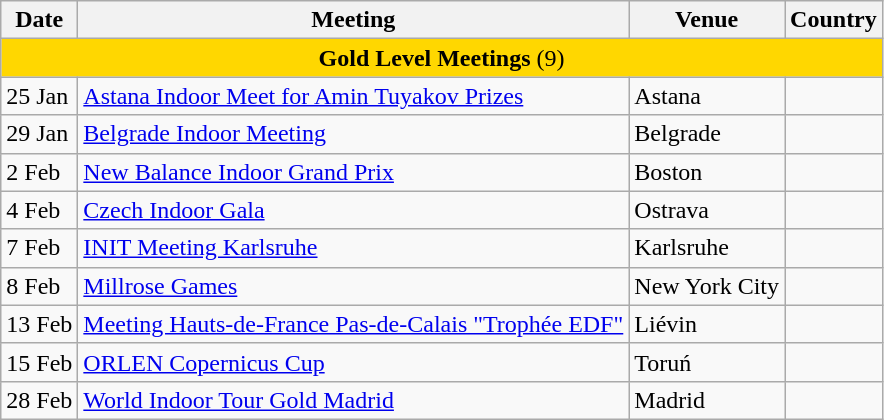<table class="wikitable sortable">
<tr>
<th>Date</th>
<th>Meeting</th>
<th>Venue</th>
<th>Country</th>
</tr>
<tr>
<td colspan="4" align="center" bgcolor="gold"><strong>Gold Level Meetings</strong> (9)</td>
</tr>
<tr>
<td>25 Jan</td>
<td><a href='#'>Astana Indoor Meet for Amin Tuyakov Prizes</a></td>
<td>Astana</td>
<td></td>
</tr>
<tr>
<td>29 Jan</td>
<td><a href='#'>Belgrade Indoor Meeting</a></td>
<td>Belgrade</td>
<td></td>
</tr>
<tr>
<td>2 Feb</td>
<td><a href='#'>New Balance Indoor Grand Prix</a></td>
<td>Boston</td>
<td></td>
</tr>
<tr>
<td>4 Feb</td>
<td><a href='#'>Czech Indoor Gala</a></td>
<td>Ostrava</td>
<td></td>
</tr>
<tr>
<td>7 Feb</td>
<td><a href='#'>INIT Meeting Karlsruhe</a></td>
<td>Karlsruhe</td>
<td></td>
</tr>
<tr>
<td>8 Feb</td>
<td><a href='#'>Millrose Games</a></td>
<td>New York City</td>
<td></td>
</tr>
<tr>
<td>13 Feb</td>
<td><a href='#'>Meeting Hauts-de-France Pas-de-Calais "Trophée EDF"</a></td>
<td>Liévin</td>
<td></td>
</tr>
<tr>
<td>15 Feb</td>
<td><a href='#'>ORLEN Copernicus Cup</a></td>
<td>Toruń</td>
<td></td>
</tr>
<tr>
<td>28 Feb</td>
<td><a href='#'>World Indoor Tour Gold Madrid</a></td>
<td>Madrid</td>
<td></td>
</tr>
</table>
